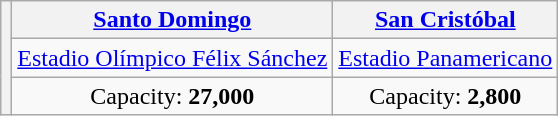<table class="wikitable" style="text-align:center">
<tr>
<th rowspan="4"></th>
<th><a href='#'>Santo Domingo</a></th>
<th><a href='#'>San Cristóbal</a></th>
</tr>
<tr>
<td><a href='#'>Estadio Olímpico Félix Sánchez</a></td>
<td><a href='#'>Estadio Panamericano</a></td>
</tr>
<tr>
<td>Capacity: <strong>27,000</strong></td>
<td>Capacity: <strong>2,800</strong></td>
</tr>
</table>
